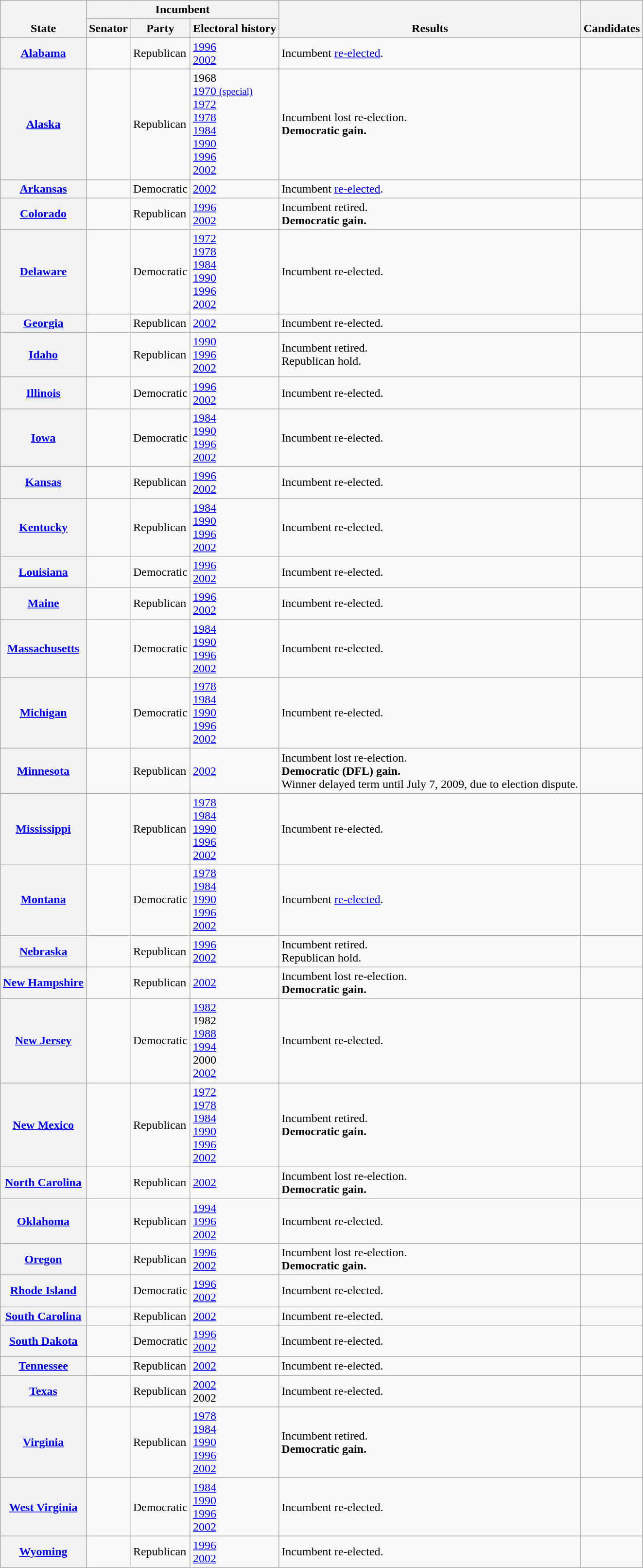<table class="wikitable sortable">
<tr valign=bottom>
<th rowspan=2>State</th>
<th colspan=3>Incumbent</th>
<th rowspan=2>Results</th>
<th rowspan=2>Candidates</th>
</tr>
<tr>
<th>Senator</th>
<th>Party</th>
<th>Electoral history</th>
</tr>
<tr>
<th><a href='#'>Alabama</a></th>
<td></td>
<td>Republican</td>
<td><a href='#'>1996</a><br><a href='#'>2002</a></td>
<td>Incumbent <a href='#'>re-elected</a>.</td>
<td nowrap></td>
</tr>
<tr>
<th><a href='#'>Alaska</a></th>
<td></td>
<td>Republican</td>
<td>1968 <br><a href='#'>1970 <small>(special)</small></a><br><a href='#'>1972</a><br><a href='#'>1978</a><br><a href='#'>1984</a><br><a href='#'>1990</a><br><a href='#'>1996</a><br><a href='#'>2002</a></td>
<td>Incumbent lost re-election.<br><strong>Democratic gain.</strong></td>
<td nowrap></td>
</tr>
<tr>
<th><a href='#'>Arkansas</a></th>
<td></td>
<td>Democratic</td>
<td><a href='#'>2002</a></td>
<td>Incumbent <a href='#'>re-elected</a>.</td>
<td nowrap></td>
</tr>
<tr>
<th><a href='#'>Colorado</a></th>
<td></td>
<td>Republican</td>
<td><a href='#'>1996</a><br><a href='#'>2002</a></td>
<td>Incumbent retired.<br><strong>Democratic gain.</strong></td>
<td nowrap></td>
</tr>
<tr>
<th><a href='#'>Delaware</a></th>
<td></td>
<td>Democratic</td>
<td><a href='#'>1972</a><br><a href='#'>1978</a><br><a href='#'>1984</a><br><a href='#'>1990</a><br><a href='#'>1996</a><br><a href='#'>2002</a></td>
<td>Incumbent re-elected.</td>
<td nowrap></td>
</tr>
<tr>
<th><a href='#'>Georgia</a></th>
<td></td>
<td>Republican</td>
<td><a href='#'>2002</a></td>
<td>Incumbent re-elected.</td>
<td nowrap></td>
</tr>
<tr>
<th><a href='#'>Idaho</a></th>
<td></td>
<td>Republican</td>
<td><a href='#'>1990</a><br><a href='#'>1996</a><br><a href='#'>2002</a></td>
<td>Incumbent retired.<br>Republican hold.</td>
<td nowrap></td>
</tr>
<tr>
<th><a href='#'>Illinois</a></th>
<td></td>
<td>Democratic</td>
<td><a href='#'>1996</a><br><a href='#'>2002</a></td>
<td>Incumbent re-elected.</td>
<td nowrap></td>
</tr>
<tr>
<th><a href='#'>Iowa</a></th>
<td></td>
<td>Democratic</td>
<td><a href='#'>1984</a><br><a href='#'>1990</a><br><a href='#'>1996</a><br><a href='#'>2002</a></td>
<td>Incumbent re-elected.</td>
<td nowrap></td>
</tr>
<tr>
<th><a href='#'>Kansas</a></th>
<td></td>
<td>Republican</td>
<td><a href='#'>1996</a><br><a href='#'>2002</a></td>
<td>Incumbent re-elected.</td>
<td nowrap></td>
</tr>
<tr>
<th><a href='#'>Kentucky</a></th>
<td></td>
<td>Republican</td>
<td><a href='#'>1984</a><br><a href='#'>1990</a><br><a href='#'>1996</a><br><a href='#'>2002</a></td>
<td>Incumbent re-elected.</td>
<td nowrap></td>
</tr>
<tr>
<th><a href='#'>Louisiana</a></th>
<td></td>
<td>Democratic</td>
<td><a href='#'>1996</a><br><a href='#'>2002</a></td>
<td>Incumbent re-elected.</td>
<td nowrap></td>
</tr>
<tr>
<th><a href='#'>Maine</a></th>
<td></td>
<td>Republican</td>
<td><a href='#'>1996</a><br><a href='#'>2002</a></td>
<td>Incumbent re-elected.</td>
<td nowrap></td>
</tr>
<tr>
<th><a href='#'>Massachusetts</a></th>
<td></td>
<td>Democratic</td>
<td><a href='#'>1984</a><br><a href='#'>1990</a><br><a href='#'>1996</a><br><a href='#'>2002</a></td>
<td>Incumbent re-elected.</td>
<td nowrap></td>
</tr>
<tr>
<th><a href='#'>Michigan</a></th>
<td></td>
<td>Democratic</td>
<td><a href='#'>1978</a><br><a href='#'>1984</a><br><a href='#'>1990</a><br><a href='#'>1996</a><br><a href='#'>2002</a></td>
<td>Incumbent re-elected.</td>
<td nowrap></td>
</tr>
<tr>
<th><a href='#'>Minnesota</a></th>
<td></td>
<td>Republican</td>
<td><a href='#'>2002</a></td>
<td>Incumbent lost re-election.<br><strong>Democratic (DFL) gain.</strong><br>Winner delayed term until July 7, 2009, due to election dispute.</td>
<td nowrap></td>
</tr>
<tr>
<th><a href='#'>Mississippi</a></th>
<td></td>
<td>Republican</td>
<td><a href='#'>1978</a><br><a href='#'>1984</a><br><a href='#'>1990</a><br><a href='#'>1996</a><br><a href='#'>2002</a></td>
<td>Incumbent re-elected.</td>
<td nowrap></td>
</tr>
<tr>
<th><a href='#'>Montana</a></th>
<td></td>
<td>Democratic</td>
<td><a href='#'>1978</a><br><a href='#'>1984</a><br><a href='#'>1990</a><br><a href='#'>1996</a><br><a href='#'>2002</a></td>
<td>Incumbent <a href='#'>re-elected</a>.</td>
<td nowrap></td>
</tr>
<tr>
<th><a href='#'>Nebraska</a></th>
<td></td>
<td>Republican</td>
<td><a href='#'>1996</a><br><a href='#'>2002</a></td>
<td>Incumbent retired.<br>Republican hold.</td>
<td nowrap></td>
</tr>
<tr>
<th><a href='#'>New Hampshire</a></th>
<td></td>
<td>Republican</td>
<td><a href='#'>2002</a></td>
<td>Incumbent lost re-election.<br><strong>Democratic gain.</strong></td>
<td nowrap></td>
</tr>
<tr>
<th><a href='#'>New Jersey</a></th>
<td></td>
<td>Democratic</td>
<td><a href='#'>1982</a><br>1982 <br><a href='#'>1988</a><br><a href='#'>1994</a><br>2000 <br><a href='#'>2002</a></td>
<td>Incumbent re-elected.</td>
<td nowrap></td>
</tr>
<tr>
<th><a href='#'>New Mexico</a></th>
<td></td>
<td>Republican</td>
<td><a href='#'>1972</a><br><a href='#'>1978</a><br><a href='#'>1984</a><br><a href='#'>1990</a><br><a href='#'>1996</a><br><a href='#'>2002</a></td>
<td>Incumbent retired.<br><strong>Democratic gain.</strong></td>
<td nowrap></td>
</tr>
<tr>
<th><a href='#'>North Carolina</a></th>
<td></td>
<td>Republican</td>
<td><a href='#'>2002</a></td>
<td>Incumbent lost re-election.<br><strong>Democratic gain.</strong></td>
<td nowrap></td>
</tr>
<tr>
<th><a href='#'>Oklahoma</a></th>
<td></td>
<td>Republican</td>
<td><a href='#'>1994</a> <br><a href='#'>1996</a><br><a href='#'>2002</a></td>
<td>Incumbent re-elected.</td>
<td nowrap></td>
</tr>
<tr>
<th><a href='#'>Oregon</a></th>
<td></td>
<td>Republican</td>
<td><a href='#'>1996</a><br><a href='#'>2002</a></td>
<td>Incumbent lost re-election.<br><strong>Democratic gain.</strong></td>
<td nowrap></td>
</tr>
<tr>
<th><a href='#'>Rhode Island</a></th>
<td></td>
<td>Democratic</td>
<td><a href='#'>1996</a><br><a href='#'>2002</a></td>
<td>Incumbent re-elected.</td>
<td nowrap></td>
</tr>
<tr>
<th><a href='#'>South Carolina</a></th>
<td></td>
<td>Republican</td>
<td><a href='#'>2002</a></td>
<td>Incumbent re-elected.</td>
<td nowrap></td>
</tr>
<tr>
<th><a href='#'>South Dakota</a></th>
<td></td>
<td>Democratic</td>
<td><a href='#'>1996</a><br><a href='#'>2002</a></td>
<td>Incumbent re-elected.</td>
<td nowrap></td>
</tr>
<tr>
<th><a href='#'>Tennessee</a></th>
<td></td>
<td>Republican</td>
<td><a href='#'>2002</a></td>
<td>Incumbent re-elected.</td>
<td nowrap></td>
</tr>
<tr>
<th><a href='#'>Texas</a></th>
<td></td>
<td>Republican</td>
<td><a href='#'>2002</a><br>2002 </td>
<td>Incumbent re-elected.</td>
<td nowrap></td>
</tr>
<tr>
<th><a href='#'>Virginia</a></th>
<td></td>
<td>Republican</td>
<td><a href='#'>1978</a><br><a href='#'>1984</a><br><a href='#'>1990</a><br><a href='#'>1996</a><br><a href='#'>2002</a></td>
<td>Incumbent retired.<br><strong>Democratic gain.</strong></td>
<td nowrap></td>
</tr>
<tr>
<th><a href='#'>West Virginia</a></th>
<td></td>
<td>Democratic</td>
<td><a href='#'>1984</a><br><a href='#'>1990</a><br><a href='#'>1996</a><br><a href='#'>2002</a></td>
<td>Incumbent re-elected.</td>
<td nowrap></td>
</tr>
<tr>
<th><a href='#'>Wyoming</a></th>
<td></td>
<td>Republican</td>
<td><a href='#'>1996</a><br><a href='#'>2002</a></td>
<td>Incumbent re-elected.</td>
<td nowrap></td>
</tr>
</table>
